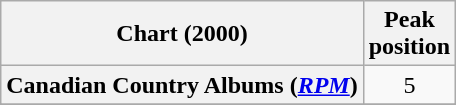<table class="wikitable sortable plainrowheaders" style="text-align:center">
<tr>
<th scope="col">Chart (2000)</th>
<th scope="col">Peak<br> position</th>
</tr>
<tr>
<th scope="row">Canadian Country Albums (<em><a href='#'>RPM</a></em>)</th>
<td>5</td>
</tr>
<tr>
</tr>
<tr>
</tr>
</table>
